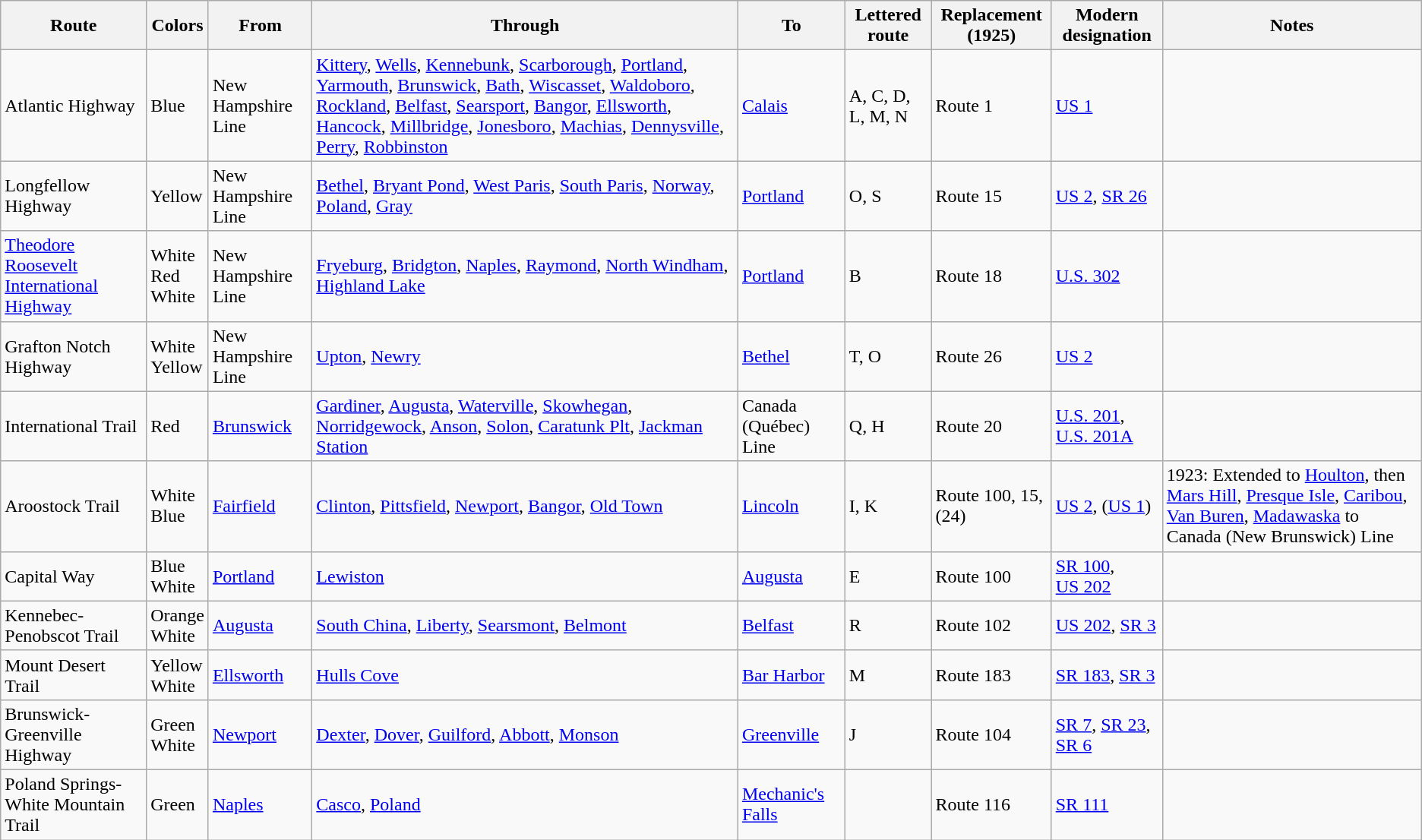<table class="wikitable">
<tr>
<th>Route</th>
<th>Colors</th>
<th>From</th>
<th>Through</th>
<th>To</th>
<th>Lettered route</th>
<th>Replacement (1925)</th>
<th>Modern designation</th>
<th>Notes</th>
</tr>
<tr>
<td>Atlantic Highway</td>
<td>Blue</td>
<td>New Hampshire Line</td>
<td><a href='#'>Kittery</a>, <a href='#'>Wells</a>, <a href='#'>Kennebunk</a>, <a href='#'>Scarborough</a>, <a href='#'>Portland</a>, <a href='#'>Yarmouth</a>, <a href='#'>Brunswick</a>, <a href='#'>Bath</a>, <a href='#'>Wiscasset</a>, <a href='#'>Waldoboro</a>, <a href='#'>Rockland</a>, <a href='#'>Belfast</a>, <a href='#'>Searsport</a>, <a href='#'>Bangor</a>, <a href='#'>Ellsworth</a>, <a href='#'>Hancock</a>, <a href='#'>Millbridge</a>, <a href='#'>Jonesboro</a>, <a href='#'>Machias</a>, <a href='#'>Dennysville</a>, <a href='#'>Perry</a>, <a href='#'>Robbinston</a></td>
<td><a href='#'>Calais</a></td>
<td>A, C, D, L, M, N</td>
<td>Route 1</td>
<td><a href='#'>US 1</a></td>
<td></td>
</tr>
<tr>
<td>Longfellow Highway</td>
<td>Yellow</td>
<td>New Hampshire Line</td>
<td><a href='#'>Bethel</a>, <a href='#'>Bryant Pond</a>, <a href='#'>West Paris</a>, <a href='#'>South Paris</a>, <a href='#'>Norway</a>, <a href='#'>Poland</a>, <a href='#'>Gray</a></td>
<td><a href='#'>Portland</a></td>
<td>O, S</td>
<td>Route 15</td>
<td><a href='#'>US 2</a>, <a href='#'>SR 26</a></td>
<td></td>
</tr>
<tr>
<td><a href='#'>Theodore Roosevelt International Highway</a></td>
<td>White<br>Red<br>White</td>
<td>New Hampshire Line</td>
<td><a href='#'>Fryeburg</a>, <a href='#'>Bridgton</a>, <a href='#'>Naples</a>, <a href='#'>Raymond</a>, <a href='#'>North Windham</a>, <a href='#'>Highland Lake</a></td>
<td><a href='#'>Portland</a></td>
<td>B</td>
<td>Route 18</td>
<td><a href='#'>U.S. 302</a></td>
<td></td>
</tr>
<tr>
<td>Grafton Notch Highway</td>
<td>White<br>Yellow</td>
<td>New Hampshire Line</td>
<td><a href='#'>Upton</a>, <a href='#'>Newry</a></td>
<td><a href='#'>Bethel</a></td>
<td>T, O</td>
<td>Route 26</td>
<td><a href='#'>US 2</a></td>
<td></td>
</tr>
<tr>
<td>International Trail</td>
<td>Red</td>
<td><a href='#'>Brunswick</a></td>
<td><a href='#'>Gardiner</a>, <a href='#'>Augusta</a>, <a href='#'>Waterville</a>, <a href='#'>Skowhegan</a>, <a href='#'>Norridgewock</a>, <a href='#'>Anson</a>, <a href='#'>Solon</a>, <a href='#'>Caratunk Plt</a>, <a href='#'>Jackman Station</a></td>
<td>Canada (Québec) Line</td>
<td>Q, H</td>
<td>Route 20</td>
<td><a href='#'>U.S. 201</a>, <a href='#'>U.S. 201A</a></td>
<td></td>
</tr>
<tr>
<td>Aroostock Trail</td>
<td>White<br>Blue</td>
<td><a href='#'>Fairfield</a></td>
<td><a href='#'>Clinton</a>, <a href='#'>Pittsfield</a>, <a href='#'>Newport</a>, <a href='#'>Bangor</a>, <a href='#'>Old Town</a></td>
<td><a href='#'>Lincoln</a></td>
<td>I, K</td>
<td>Route 100, 15, (24)</td>
<td><a href='#'>US 2</a>, (<a href='#'>US 1</a>)</td>
<td>1923: Extended to <a href='#'>Houlton</a>, then <a href='#'>Mars Hill</a>, <a href='#'>Presque Isle</a>, <a href='#'>Caribou</a>, <a href='#'>Van Buren</a>, <a href='#'>Madawaska</a> to Canada (New Brunswick) Line</td>
</tr>
<tr>
<td>Capital Way</td>
<td>Blue<br>White</td>
<td><a href='#'>Portland</a></td>
<td><a href='#'>Lewiston</a></td>
<td><a href='#'>Augusta</a></td>
<td>E</td>
<td>Route 100</td>
<td><a href='#'>SR 100</a>, <a href='#'>US 202</a></td>
<td></td>
</tr>
<tr>
<td>Kennebec-Penobscot Trail</td>
<td>Orange<br>White</td>
<td><a href='#'>Augusta</a></td>
<td><a href='#'>South China</a>, <a href='#'>Liberty</a>, <a href='#'>Searsmont</a>, <a href='#'>Belmont</a></td>
<td><a href='#'>Belfast</a></td>
<td>R</td>
<td>Route 102</td>
<td><a href='#'>US 202</a>, <a href='#'>SR 3</a></td>
<td></td>
</tr>
<tr>
<td>Mount Desert Trail</td>
<td>Yellow<br>White</td>
<td><a href='#'>Ellsworth</a></td>
<td><a href='#'>Hulls Cove</a></td>
<td><a href='#'>Bar Harbor</a></td>
<td>M</td>
<td>Route 183</td>
<td><a href='#'>SR 183</a>, <a href='#'>SR 3</a></td>
<td></td>
</tr>
<tr>
<td>Brunswick-Greenville Highway</td>
<td>Green<br>White</td>
<td><a href='#'>Newport</a></td>
<td><a href='#'>Dexter</a>, <a href='#'>Dover</a>, <a href='#'>Guilford</a>, <a href='#'>Abbott</a>, <a href='#'>Monson</a></td>
<td><a href='#'>Greenville</a></td>
<td>J</td>
<td>Route 104</td>
<td><a href='#'>SR 7</a>, <a href='#'>SR 23</a>, <a href='#'>SR 6</a></td>
<td></td>
</tr>
<tr>
<td>Poland Springs-White Mountain Trail</td>
<td>Green</td>
<td><a href='#'>Naples</a></td>
<td><a href='#'>Casco</a>, <a href='#'>Poland</a></td>
<td><a href='#'>Mechanic's Falls</a></td>
<td></td>
<td>Route 116</td>
<td><a href='#'>SR 111</a></td>
<td></td>
</tr>
</table>
